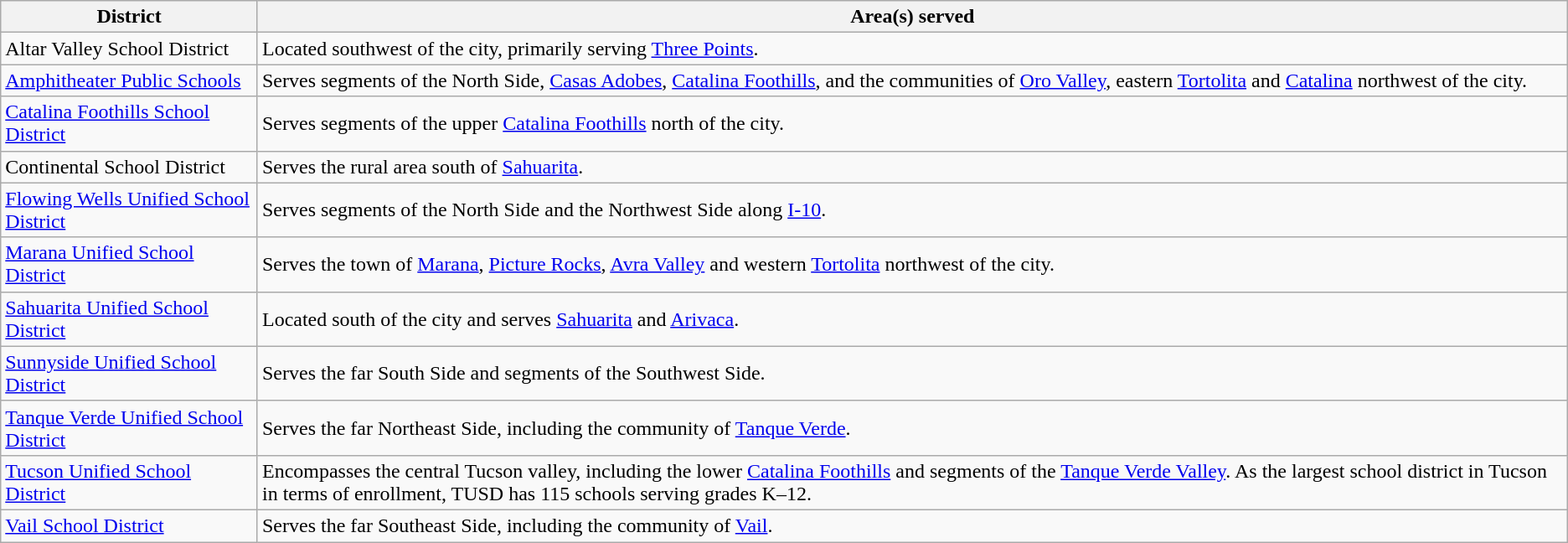<table class="wikitable">
<tr>
<th>District</th>
<th>Area(s) served</th>
</tr>
<tr>
<td>Altar Valley School District</td>
<td>Located southwest of the city, primarily serving <a href='#'>Three Points</a>.</td>
</tr>
<tr>
<td><a href='#'>Amphitheater Public Schools</a></td>
<td>Serves segments of the North Side, <a href='#'>Casas Adobes</a>, <a href='#'>Catalina Foothills</a>, and the communities of <a href='#'>Oro Valley</a>, eastern <a href='#'>Tortolita</a> and <a href='#'>Catalina</a> northwest of the city.</td>
</tr>
<tr>
<td><a href='#'>Catalina Foothills School District</a></td>
<td>Serves segments of the upper <a href='#'>Catalina Foothills</a> north of the city.</td>
</tr>
<tr>
<td>Continental School District</td>
<td>Serves the rural area south of <a href='#'>Sahuarita</a>.</td>
</tr>
<tr>
<td><a href='#'>Flowing Wells Unified School District</a></td>
<td>Serves segments of the North Side and the Northwest Side along <a href='#'>I-10</a>.</td>
</tr>
<tr>
<td><a href='#'>Marana Unified School District</a></td>
<td>Serves the town of <a href='#'>Marana</a>, <a href='#'>Picture Rocks</a>, <a href='#'>Avra Valley</a> and western <a href='#'>Tortolita</a> northwest of the city.</td>
</tr>
<tr>
<td><a href='#'>Sahuarita Unified School District</a></td>
<td>Located south of the city and serves <a href='#'>Sahuarita</a> and <a href='#'>Arivaca</a>.</td>
</tr>
<tr>
<td><a href='#'>Sunnyside Unified School District</a></td>
<td>Serves the far South Side and segments of the Southwest Side.</td>
</tr>
<tr>
<td><a href='#'>Tanque Verde Unified School District</a></td>
<td>Serves the far Northeast Side, including the community of <a href='#'>Tanque Verde</a>.</td>
</tr>
<tr>
<td><a href='#'>Tucson Unified School District</a></td>
<td>Encompasses the central Tucson valley, including the lower <a href='#'>Catalina Foothills</a> and segments of the <a href='#'>Tanque Verde Valley</a>. As the largest school district in Tucson in terms of enrollment, TUSD has 115 schools serving grades K–12.</td>
</tr>
<tr>
<td><a href='#'>Vail School District</a></td>
<td>Serves the far Southeast Side, including the community of <a href='#'>Vail</a>.</td>
</tr>
</table>
